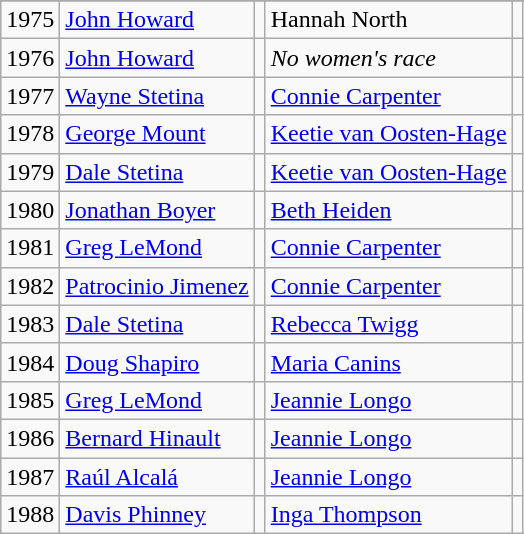<table class="wikitable">
<tr>
</tr>
<tr>
<td>1975</td>
<td><a href='#'>John Howard</a></td>
<td></td>
<td>Hannah North</td>
<td></td>
</tr>
<tr>
<td>1976</td>
<td><a href='#'>John Howard</a></td>
<td></td>
<td><em>No women's race</em></td>
<td></td>
</tr>
<tr>
<td>1977</td>
<td><a href='#'>Wayne Stetina</a></td>
<td></td>
<td><a href='#'>Connie Carpenter</a></td>
<td></td>
</tr>
<tr>
<td>1978</td>
<td><a href='#'>George Mount</a></td>
<td></td>
<td><a href='#'>Keetie van Oosten-Hage</a></td>
<td></td>
</tr>
<tr>
<td>1979</td>
<td><a href='#'>Dale Stetina</a></td>
<td></td>
<td><a href='#'>Keetie van Oosten-Hage</a></td>
<td></td>
</tr>
<tr>
<td>1980</td>
<td><a href='#'>Jonathan Boyer</a></td>
<td></td>
<td><a href='#'>Beth Heiden</a></td>
<td></td>
</tr>
<tr>
<td>1981</td>
<td><a href='#'>Greg LeMond</a></td>
<td></td>
<td><a href='#'>Connie Carpenter</a></td>
<td></td>
</tr>
<tr>
<td>1982</td>
<td><a href='#'>Patrocinio Jimenez</a></td>
<td></td>
<td><a href='#'>Connie Carpenter</a></td>
<td></td>
</tr>
<tr>
<td>1983</td>
<td><a href='#'>Dale Stetina</a></td>
<td></td>
<td><a href='#'>Rebecca Twigg</a></td>
<td></td>
</tr>
<tr>
<td>1984</td>
<td><a href='#'>Doug Shapiro</a></td>
<td></td>
<td><a href='#'>Maria Canins</a></td>
<td></td>
</tr>
<tr>
<td>1985</td>
<td><a href='#'>Greg LeMond</a></td>
<td></td>
<td><a href='#'>Jeannie Longo</a></td>
<td></td>
</tr>
<tr>
<td>1986</td>
<td><a href='#'>Bernard Hinault</a></td>
<td></td>
<td><a href='#'>Jeannie Longo</a></td>
<td></td>
</tr>
<tr>
<td>1987</td>
<td><a href='#'>Raúl Alcalá</a></td>
<td></td>
<td><a href='#'>Jeannie Longo</a></td>
<td></td>
</tr>
<tr>
<td>1988</td>
<td><a href='#'>Davis Phinney</a></td>
<td></td>
<td><a href='#'>Inga Thompson</a></td>
<td></td>
</tr>
</table>
